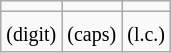<table class="wikitable" style="line-height: 1.2">
<tr align=center>
<td></td>
<td></td>
<td></td>
</tr>
<tr align=center>
<td><small>(digit)</small></td>
<td><small>(caps)</small></td>
<td><small>(l.c.)</small></td>
</tr>
</table>
